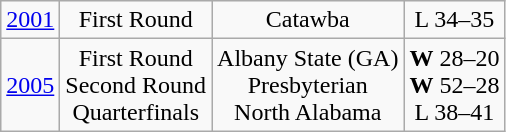<table class="wikitable" style="text-align:center">
<tr>
<td><a href='#'>2001</a></td>
<td>First Round</td>
<td>Catawba</td>
<td>L 34–35</td>
</tr>
<tr align="center">
<td><a href='#'>2005</a></td>
<td>First Round<br>Second Round<br>Quarterfinals</td>
<td>Albany State (GA)<br>Presbyterian<br>North Alabama</td>
<td><strong>W</strong> 28–20<br><strong>W</strong> 52–28<br>L 38–41</td>
</tr>
</table>
